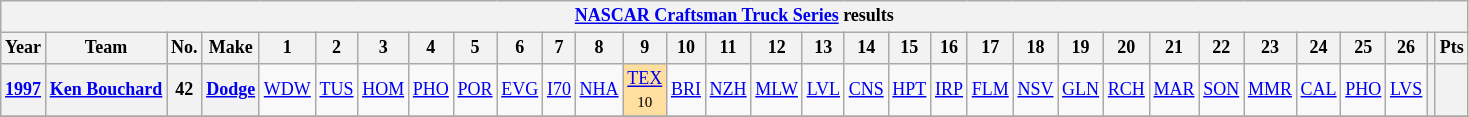<table class="wikitable" style="text-align:center; font-size:75%">
<tr>
<th colspan=46><a href='#'>NASCAR Craftsman Truck Series</a> results</th>
</tr>
<tr>
<th>Year</th>
<th>Team</th>
<th>No.</th>
<th>Make</th>
<th>1</th>
<th>2</th>
<th>3</th>
<th>4</th>
<th>5</th>
<th>6</th>
<th>7</th>
<th>8</th>
<th>9</th>
<th>10</th>
<th>11</th>
<th>12</th>
<th>13</th>
<th>14</th>
<th>15</th>
<th>16</th>
<th>17</th>
<th>18</th>
<th>19</th>
<th>20</th>
<th>21</th>
<th>22</th>
<th>23</th>
<th>24</th>
<th>25</th>
<th>26</th>
<th></th>
<th>Pts</th>
</tr>
<tr>
<th><a href='#'>1997</a></th>
<th><a href='#'>Ken Bouchard</a></th>
<th>42</th>
<th><a href='#'>Dodge</a></th>
<td><a href='#'>WDW</a></td>
<td><a href='#'>TUS</a></td>
<td><a href='#'>HOM</a></td>
<td><a href='#'>PHO</a></td>
<td><a href='#'>POR</a></td>
<td><a href='#'>EVG</a></td>
<td><a href='#'>I70</a></td>
<td><a href='#'>NHA</a></td>
<td style="background:#FFDF9F;"><a href='#'>TEX</a><br><small>10</small></td>
<td><a href='#'>BRI</a></td>
<td><a href='#'>NZH</a></td>
<td><a href='#'>MLW</a></td>
<td><a href='#'>LVL</a></td>
<td><a href='#'>CNS</a></td>
<td><a href='#'>HPT</a></td>
<td><a href='#'>IRP</a></td>
<td><a href='#'>FLM</a></td>
<td><a href='#'>NSV</a></td>
<td><a href='#'>GLN</a></td>
<td><a href='#'>RCH</a></td>
<td><a href='#'>MAR</a></td>
<td><a href='#'>SON</a></td>
<td><a href='#'>MMR</a></td>
<td><a href='#'>CAL</a></td>
<td><a href='#'>PHO</a></td>
<td><a href='#'>LVS</a></td>
<th></th>
<th></th>
</tr>
<tr>
</tr>
</table>
